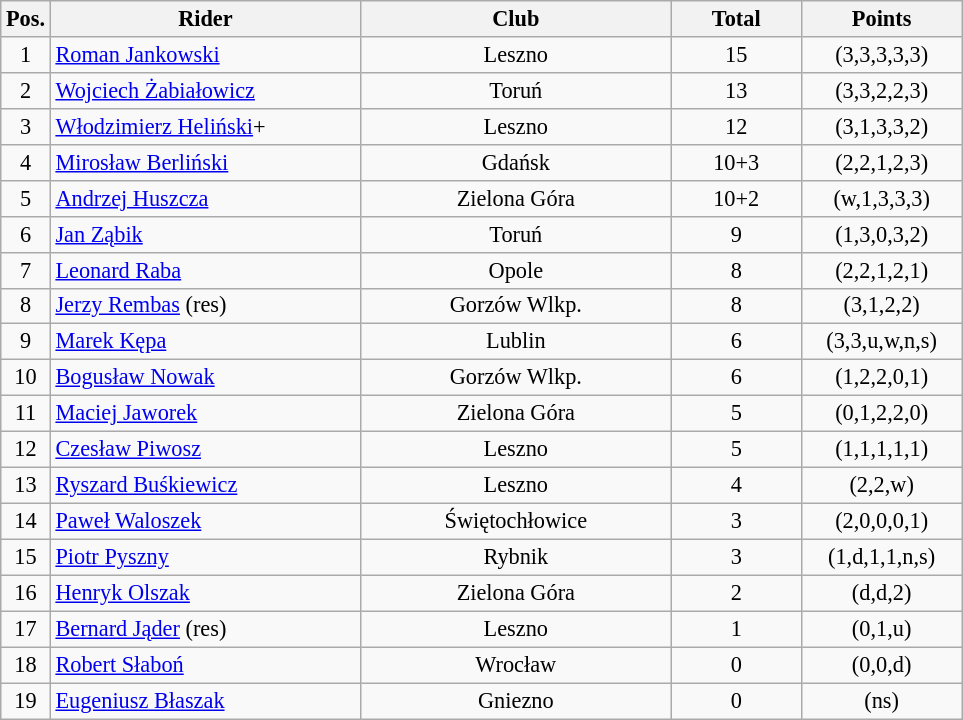<table class=wikitable style="font-size:93%;">
<tr>
<th width=25px>Pos.</th>
<th width=200px>Rider</th>
<th width=200px>Club</th>
<th width=80px>Total</th>
<th width=100px>Points</th>
</tr>
<tr align=center>
<td>1</td>
<td align=left><a href='#'>Roman Jankowski</a></td>
<td>Leszno</td>
<td>15</td>
<td>(3,3,3,3,3)</td>
</tr>
<tr align=center>
<td>2</td>
<td align=left><a href='#'>Wojciech Żabiałowicz</a></td>
<td>Toruń</td>
<td>13</td>
<td>(3,3,2,2,3)</td>
</tr>
<tr align=center>
<td>3</td>
<td align=left><a href='#'>Włodzimierz Heliński</a>+</td>
<td>Leszno</td>
<td>12</td>
<td>(3,1,3,3,2)</td>
</tr>
<tr align=center>
<td>4</td>
<td align=left><a href='#'>Mirosław Berliński</a></td>
<td>Gdańsk</td>
<td>10+3</td>
<td>(2,2,1,2,3)</td>
</tr>
<tr align=center>
<td>5</td>
<td align=left><a href='#'>Andrzej Huszcza</a></td>
<td>Zielona Góra</td>
<td>10+2</td>
<td>(w,1,3,3,3)</td>
</tr>
<tr align=center>
<td>6</td>
<td align=left><a href='#'>Jan Ząbik</a></td>
<td>Toruń</td>
<td>9</td>
<td>(1,3,0,3,2)</td>
</tr>
<tr align=center>
<td>7</td>
<td align=left><a href='#'>Leonard Raba</a></td>
<td>Opole</td>
<td>8</td>
<td>(2,2,1,2,1)</td>
</tr>
<tr align=center>
<td>8</td>
<td align=left><a href='#'>Jerzy Rembas</a> (res)</td>
<td>Gorzów Wlkp.</td>
<td>8</td>
<td>(3,1,2,2)</td>
</tr>
<tr align=center>
<td>9</td>
<td align=left><a href='#'>Marek Kępa</a></td>
<td>Lublin</td>
<td>6</td>
<td>(3,3,u,w,n,s)</td>
</tr>
<tr align=center>
<td>10</td>
<td align=left><a href='#'>Bogusław Nowak</a></td>
<td>Gorzów Wlkp.</td>
<td>6</td>
<td>(1,2,2,0,1)</td>
</tr>
<tr align=center>
<td>11</td>
<td align=left><a href='#'>Maciej Jaworek</a></td>
<td>Zielona Góra</td>
<td>5</td>
<td>(0,1,2,2,0)</td>
</tr>
<tr align=center>
<td>12</td>
<td align=left><a href='#'>Czesław Piwosz</a></td>
<td>Leszno</td>
<td>5</td>
<td>(1,1,1,1,1)</td>
</tr>
<tr align=center>
<td>13</td>
<td align=left><a href='#'>Ryszard Buśkiewicz</a></td>
<td>Leszno</td>
<td>4</td>
<td>(2,2,w)</td>
</tr>
<tr align=center>
<td>14</td>
<td align=left><a href='#'>Paweł Waloszek</a></td>
<td>Świętochłowice</td>
<td>3</td>
<td>(2,0,0,0,1)</td>
</tr>
<tr align=center>
<td>15</td>
<td align=left><a href='#'>Piotr Pyszny</a></td>
<td>Rybnik</td>
<td>3</td>
<td>(1,d,1,1,n,s)</td>
</tr>
<tr align=center>
<td>16</td>
<td align=left><a href='#'>Henryk Olszak</a></td>
<td>Zielona Góra</td>
<td>2</td>
<td>(d,d,2)</td>
</tr>
<tr align=center>
<td>17</td>
<td align=left><a href='#'>Bernard Jąder</a> (res)</td>
<td>Leszno</td>
<td>1</td>
<td>(0,1,u)</td>
</tr>
<tr align=center>
<td>18</td>
<td align=left><a href='#'>Robert Słaboń</a></td>
<td>Wrocław</td>
<td>0</td>
<td>(0,0,d)</td>
</tr>
<tr align=center>
<td>19</td>
<td align=left><a href='#'>Eugeniusz Błaszak</a></td>
<td>Gniezno</td>
<td>0</td>
<td>(ns)</td>
</tr>
</table>
